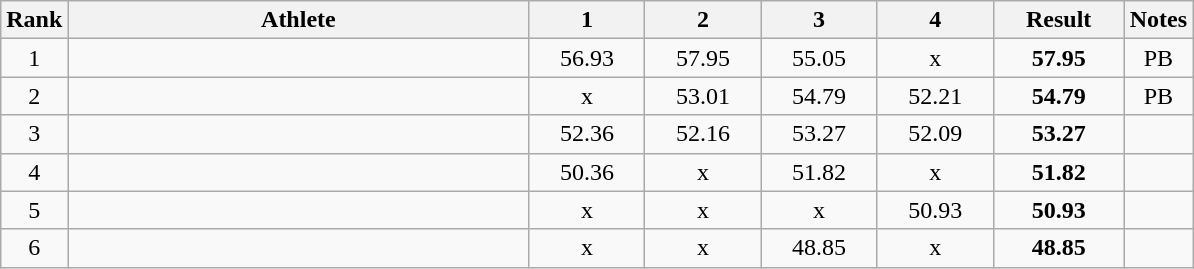<table class="wikitable sortable" style="text-align:center">
<tr>
<th>Rank</th>
<th width=300>Athlete</th>
<th width=70>1</th>
<th width=70>2</th>
<th width=70>3</th>
<th width=70>4</th>
<th width=80>Result</th>
<th>Notes</th>
</tr>
<tr>
<td>1</td>
<td align=left></td>
<td>56.93</td>
<td>57.95</td>
<td>55.05</td>
<td>x</td>
<td><strong>57.95</strong></td>
<td>PB</td>
</tr>
<tr>
<td>2</td>
<td align=left></td>
<td>x</td>
<td>53.01</td>
<td>54.79</td>
<td>52.21</td>
<td><strong>54.79</strong></td>
<td>PB</td>
</tr>
<tr>
<td>3</td>
<td align=left></td>
<td>52.36</td>
<td>52.16</td>
<td>53.27</td>
<td>52.09</td>
<td><strong>53.27</strong></td>
<td></td>
</tr>
<tr>
<td>4</td>
<td align=left></td>
<td>50.36</td>
<td>x</td>
<td>51.82</td>
<td>x</td>
<td><strong>51.82</strong></td>
<td></td>
</tr>
<tr>
<td>5</td>
<td align=left></td>
<td>x</td>
<td>x</td>
<td>x</td>
<td>50.93</td>
<td><strong>50.93</strong></td>
<td></td>
</tr>
<tr>
<td>6</td>
<td align=left></td>
<td>x</td>
<td>x</td>
<td>48.85</td>
<td>x</td>
<td><strong>48.85</strong></td>
<td></td>
</tr>
</table>
